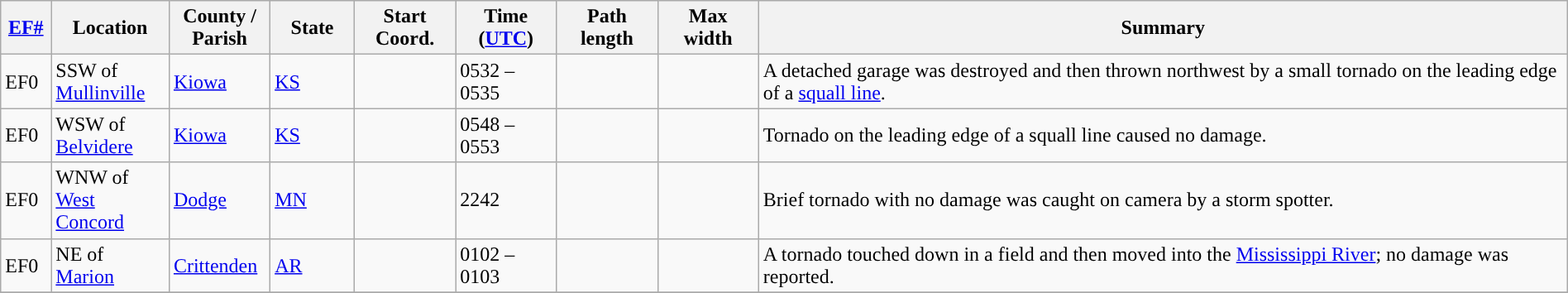<table class="wikitable sortable" style="width:100%;">
<tr>
<th scope="col" width="3%" align="center"><a href='#'>EF#</a></th>
<th scope="col" width="7%" align="center" class="unsortable">Location</th>
<th scope="col" width="6%" align="center" class="unsortable">County / Parish</th>
<th scope="col" width="5%" align="center">State</th>
<th scope="col" width="6%" align="center">Start Coord.</th>
<th scope="col" width="6%" align="center">Time (<a href='#'>UTC</a>)</th>
<th scope="col" width="6%" align="center">Path length</th>
<th scope="col" width="6%" align="center">Max width</th>
<th scope="col" width="48%" class="unsortable" align="center">Summary</th>
</tr>
<tr>
<td>EF0</td>
<td>SSW of <a href='#'>Mullinville</a></td>
<td><a href='#'>Kiowa</a></td>
<td><a href='#'>KS</a></td>
<td></td>
<td>0532 – 0535</td>
<td></td>
<td></td>
<td>A detached garage was destroyed and then thrown northwest by a small tornado on the leading edge of a <a href='#'>squall line</a>.</td>
</tr>
<tr>
<td>EF0</td>
<td>WSW of <a href='#'>Belvidere</a></td>
<td><a href='#'>Kiowa</a></td>
<td><a href='#'>KS</a></td>
<td></td>
<td>0548 – 0553</td>
<td></td>
<td></td>
<td>Tornado on the leading edge of a squall line caused no damage.</td>
</tr>
<tr>
<td>EF0</td>
<td>WNW of <a href='#'>West Concord</a></td>
<td><a href='#'>Dodge</a></td>
<td><a href='#'>MN</a></td>
<td></td>
<td>2242</td>
<td></td>
<td></td>
<td>Brief tornado with no damage was caught on camera by a storm spotter.</td>
</tr>
<tr>
<td>EF0</td>
<td>NE of <a href='#'>Marion</a></td>
<td><a href='#'>Crittenden</a></td>
<td><a href='#'>AR</a></td>
<td></td>
<td>0102 – 0103</td>
<td></td>
<td></td>
<td>A tornado touched down in a field and then moved into the <a href='#'>Mississippi River</a>; no damage was reported.</td>
</tr>
<tr>
</tr>
</table>
